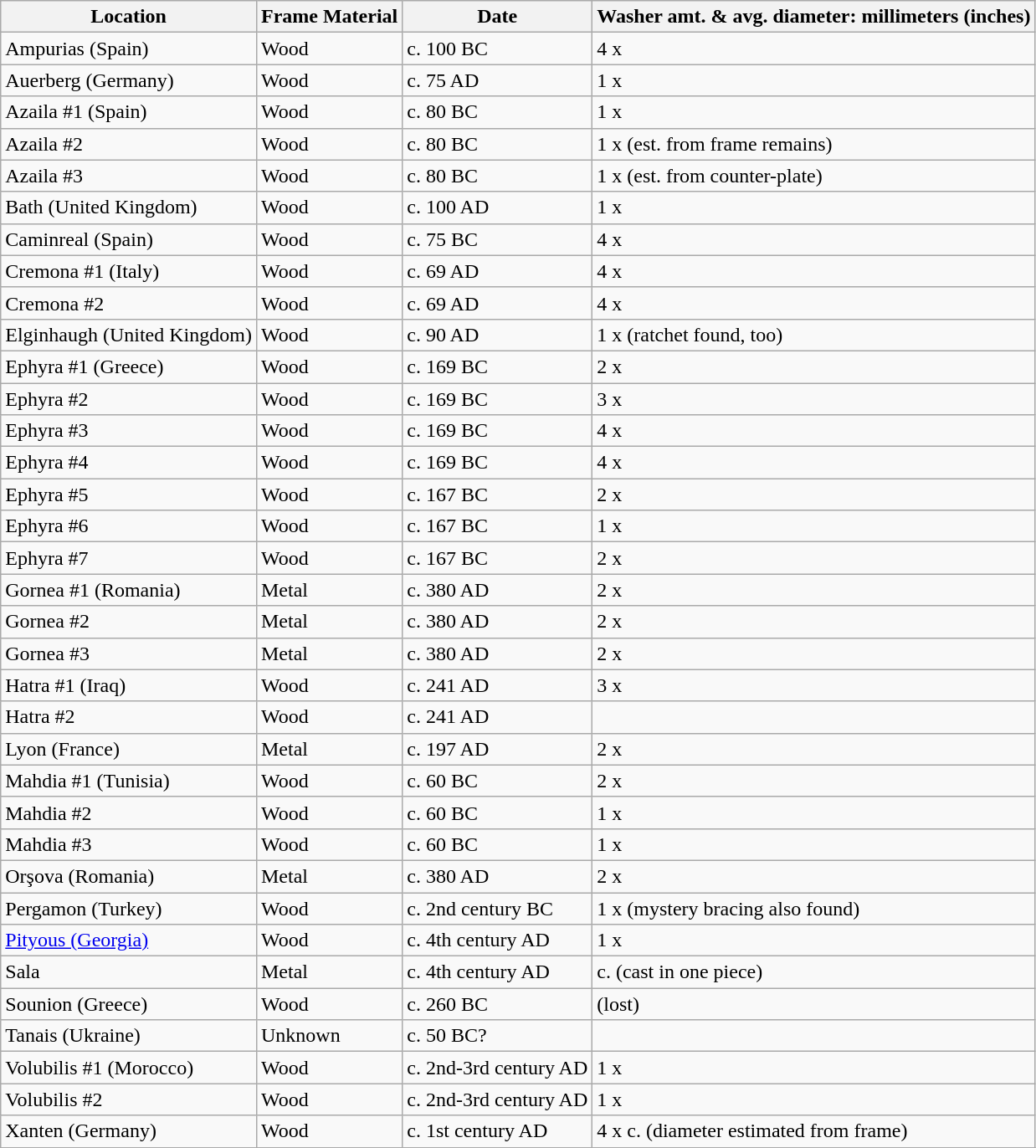<table class="wikitable">
<tr>
<th>Location</th>
<th>Frame Material</th>
<th>Date</th>
<th>Washer amt. & avg. diameter: millimeters (inches)</th>
</tr>
<tr>
<td>Ampurias (Spain)</td>
<td>Wood</td>
<td>c. 100 BC</td>
<td>4 x </td>
</tr>
<tr>
<td>Auerberg (Germany)</td>
<td>Wood</td>
<td>c. 75 AD</td>
<td>1 x </td>
</tr>
<tr>
<td>Azaila  #1 (Spain)</td>
<td>Wood</td>
<td>c. 80 BC</td>
<td>1 x </td>
</tr>
<tr>
<td>Azaila #2</td>
<td>Wood</td>
<td>c. 80 BC</td>
<td>1 x  (est. from frame remains)</td>
</tr>
<tr>
<td>Azaila #3</td>
<td>Wood</td>
<td>c. 80 BC</td>
<td>1 x  (est. from counter-plate)</td>
</tr>
<tr>
<td>Bath (United Kingdom)</td>
<td>Wood</td>
<td>c. 100 AD</td>
<td>1 x </td>
</tr>
<tr>
<td>Caminreal (Spain)</td>
<td>Wood</td>
<td>c. 75 BC</td>
<td>4 x </td>
</tr>
<tr>
<td>Cremona #1 (Italy)</td>
<td>Wood</td>
<td>c. 69 AD</td>
<td>4 x </td>
</tr>
<tr>
<td>Cremona #2</td>
<td>Wood</td>
<td>c. 69 AD</td>
<td>4 x </td>
</tr>
<tr>
<td>Elginhaugh (United Kingdom)</td>
<td>Wood</td>
<td>c. 90 AD</td>
<td>1 x  (ratchet found, too)</td>
</tr>
<tr>
<td>Ephyra #1 (Greece)</td>
<td>Wood</td>
<td>c. 169 BC</td>
<td>2 x </td>
</tr>
<tr>
<td>Ephyra #2</td>
<td>Wood</td>
<td>c. 169 BC</td>
<td>3 x </td>
</tr>
<tr>
<td>Ephyra #3</td>
<td>Wood</td>
<td>c. 169 BC</td>
<td>4 x </td>
</tr>
<tr>
<td>Ephyra #4</td>
<td>Wood</td>
<td>c. 169 BC</td>
<td>4 x </td>
</tr>
<tr>
<td>Ephyra #5</td>
<td>Wood</td>
<td>c. 167 BC</td>
<td>2 x </td>
</tr>
<tr>
<td>Ephyra #6</td>
<td>Wood</td>
<td>c. 167 BC</td>
<td>1 x </td>
</tr>
<tr>
<td>Ephyra #7</td>
<td>Wood</td>
<td>c. 167 BC</td>
<td>2 x </td>
</tr>
<tr>
<td>Gornea #1 (Romania)</td>
<td>Metal</td>
<td>c. 380 AD</td>
<td>2 x </td>
</tr>
<tr>
<td>Gornea #2</td>
<td>Metal</td>
<td>c. 380 AD</td>
<td>2 x </td>
</tr>
<tr>
<td>Gornea #3</td>
<td>Metal</td>
<td>c. 380 AD</td>
<td>2 x </td>
</tr>
<tr>
<td>Hatra #1 (Iraq)</td>
<td>Wood</td>
<td>c. 241 AD</td>
<td>3 x </td>
</tr>
<tr>
<td>Hatra #2</td>
<td>Wood</td>
<td>c. 241 AD</td>
<td></td>
</tr>
<tr>
<td>Lyon (France)</td>
<td>Metal</td>
<td>c. 197 AD</td>
<td>2 x </td>
</tr>
<tr>
<td>Mahdia #1 (Tunisia)</td>
<td>Wood</td>
<td>c. 60 BC</td>
<td>2 x </td>
</tr>
<tr>
<td>Mahdia #2</td>
<td>Wood</td>
<td>c. 60 BC</td>
<td>1 x </td>
</tr>
<tr>
<td>Mahdia #3</td>
<td>Wood</td>
<td>c. 60 BC</td>
<td>1 x </td>
</tr>
<tr>
<td>Orşova (Romania)</td>
<td>Metal</td>
<td>c. 380 AD</td>
<td>2 x </td>
</tr>
<tr>
<td>Pergamon (Turkey)</td>
<td>Wood</td>
<td>c. 2nd century BC</td>
<td>1 x  (mystery bracing also found)</td>
</tr>
<tr>
<td><a href='#'>Pityous (Georgia)</a></td>
<td>Wood</td>
<td>c. 4th century AD</td>
<td>1 x </td>
</tr>
<tr>
<td>Sala</td>
<td>Metal</td>
<td>c. 4th century AD</td>
<td>c.  (cast in one piece)</td>
</tr>
<tr>
<td>Sounion (Greece)</td>
<td>Wood</td>
<td>c. 260 BC</td>
<td> (lost)</td>
</tr>
<tr>
<td>Tanais (Ukraine)</td>
<td>Unknown</td>
<td>c. 50 BC?</td>
<td></td>
</tr>
<tr>
<td>Volubilis #1 (Morocco)</td>
<td>Wood</td>
<td>c. 2nd-3rd century AD</td>
<td>1 x </td>
</tr>
<tr>
<td>Volubilis #2</td>
<td>Wood</td>
<td>c. 2nd-3rd century AD</td>
<td>1 x </td>
</tr>
<tr>
<td>Xanten (Germany)</td>
<td>Wood</td>
<td>c. 1st century AD</td>
<td>4 x c.  (diameter estimated from frame)</td>
</tr>
<tr>
</tr>
</table>
